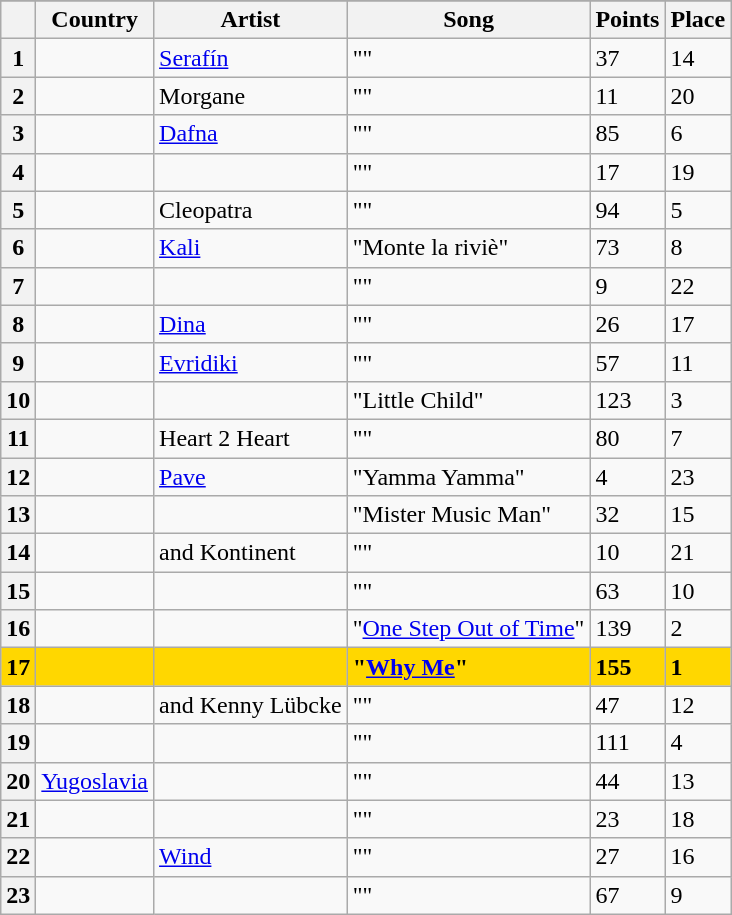<table class="sortable wikitable plainrowheaders">
<tr>
</tr>
<tr>
<th scope="col"></th>
<th scope="col">Country</th>
<th scope="col">Artist</th>
<th scope="col">Song</th>
<th scope="col">Points</th>
<th scope="col">Place</th>
</tr>
<tr>
<th scope="row" style="text-align:center;">1</th>
<td></td>
<td><a href='#'>Serafín</a></td>
<td>""</td>
<td>37</td>
<td>14</td>
</tr>
<tr>
<th scope="row" style="text-align:center;">2</th>
<td></td>
<td>Morgane</td>
<td>""</td>
<td>11</td>
<td>20</td>
</tr>
<tr>
<th scope="row" style="text-align:center;">3</th>
<td></td>
<td><a href='#'>Dafna</a></td>
<td>""</td>
<td>85</td>
<td>6</td>
</tr>
<tr>
<th scope="row" style="text-align:center;">4</th>
<td></td>
<td></td>
<td>""</td>
<td>17</td>
<td>19</td>
</tr>
<tr>
<th scope="row" style="text-align:center;">5</th>
<td></td>
<td>Cleopatra</td>
<td>""</td>
<td>94</td>
<td>5</td>
</tr>
<tr>
<th scope="row" style="text-align:center;">6</th>
<td></td>
<td><a href='#'>Kali</a></td>
<td>"Monte la riviè"</td>
<td>73</td>
<td>8</td>
</tr>
<tr>
<th scope="row" style="text-align:center;">7</th>
<td></td>
<td></td>
<td>""</td>
<td>9</td>
<td>22</td>
</tr>
<tr>
<th scope="row" style="text-align:center;">8</th>
<td></td>
<td><a href='#'>Dina</a></td>
<td>""</td>
<td>26</td>
<td>17</td>
</tr>
<tr>
<th scope="row" style="text-align:center;">9</th>
<td></td>
<td><a href='#'>Evridiki</a></td>
<td>""</td>
<td>57</td>
<td>11</td>
</tr>
<tr>
<th scope="row" style="text-align:center;">10</th>
<td></td>
<td></td>
<td>"Little Child"</td>
<td>123</td>
<td>3</td>
</tr>
<tr>
<th scope="row" style="text-align:center;">11</th>
<td></td>
<td>Heart 2 Heart</td>
<td>""</td>
<td>80</td>
<td>7</td>
</tr>
<tr>
<th scope="row" style="text-align:center;">12</th>
<td></td>
<td><a href='#'>Pave</a></td>
<td>"Yamma Yamma"</td>
<td>4</td>
<td>23</td>
</tr>
<tr>
<th scope="row" style="text-align:center;">13</th>
<td></td>
<td></td>
<td>"Mister Music Man"</td>
<td>32</td>
<td>15</td>
</tr>
<tr>
<th scope="row" style="text-align:center;">14</th>
<td></td>
<td> and Kontinent</td>
<td>""</td>
<td>10</td>
<td>21</td>
</tr>
<tr>
<th scope="row" style="text-align:center;">15</th>
<td></td>
<td></td>
<td>""</td>
<td>63</td>
<td>10</td>
</tr>
<tr>
<th scope="row" style="text-align:center;">16</th>
<td></td>
<td></td>
<td>"<a href='#'>One Step Out of Time</a>"</td>
<td>139</td>
<td>2</td>
</tr>
<tr style="font-weight:bold; background:gold;">
<th scope="row" style="text-align:center; font-weight:bold; background:gold;">17</th>
<td></td>
<td></td>
<td>"<a href='#'>Why Me</a>"</td>
<td>155</td>
<td>1</td>
</tr>
<tr>
<th scope="row" style="text-align:center;">18</th>
<td></td>
<td> and Kenny Lübcke</td>
<td>""</td>
<td>47</td>
<td>12</td>
</tr>
<tr>
<th scope="row" style="text-align:center;">19</th>
<td></td>
<td></td>
<td>""</td>
<td>111</td>
<td>4</td>
</tr>
<tr>
<th scope="row" style="text-align:center;">20</th>
<td> <a href='#'>Yugoslavia</a></td>
<td></td>
<td>""</td>
<td>44</td>
<td>13</td>
</tr>
<tr>
<th scope="row" style="text-align:center;">21</th>
<td></td>
<td></td>
<td>""</td>
<td>23</td>
<td>18</td>
</tr>
<tr>
<th scope="row" style="text-align:center;">22</th>
<td></td>
<td><a href='#'>Wind</a></td>
<td>""</td>
<td>27</td>
<td>16</td>
</tr>
<tr>
<th scope="row" style="text-align:center;">23</th>
<td></td>
<td></td>
<td>""</td>
<td>67</td>
<td>9</td>
</tr>
</table>
